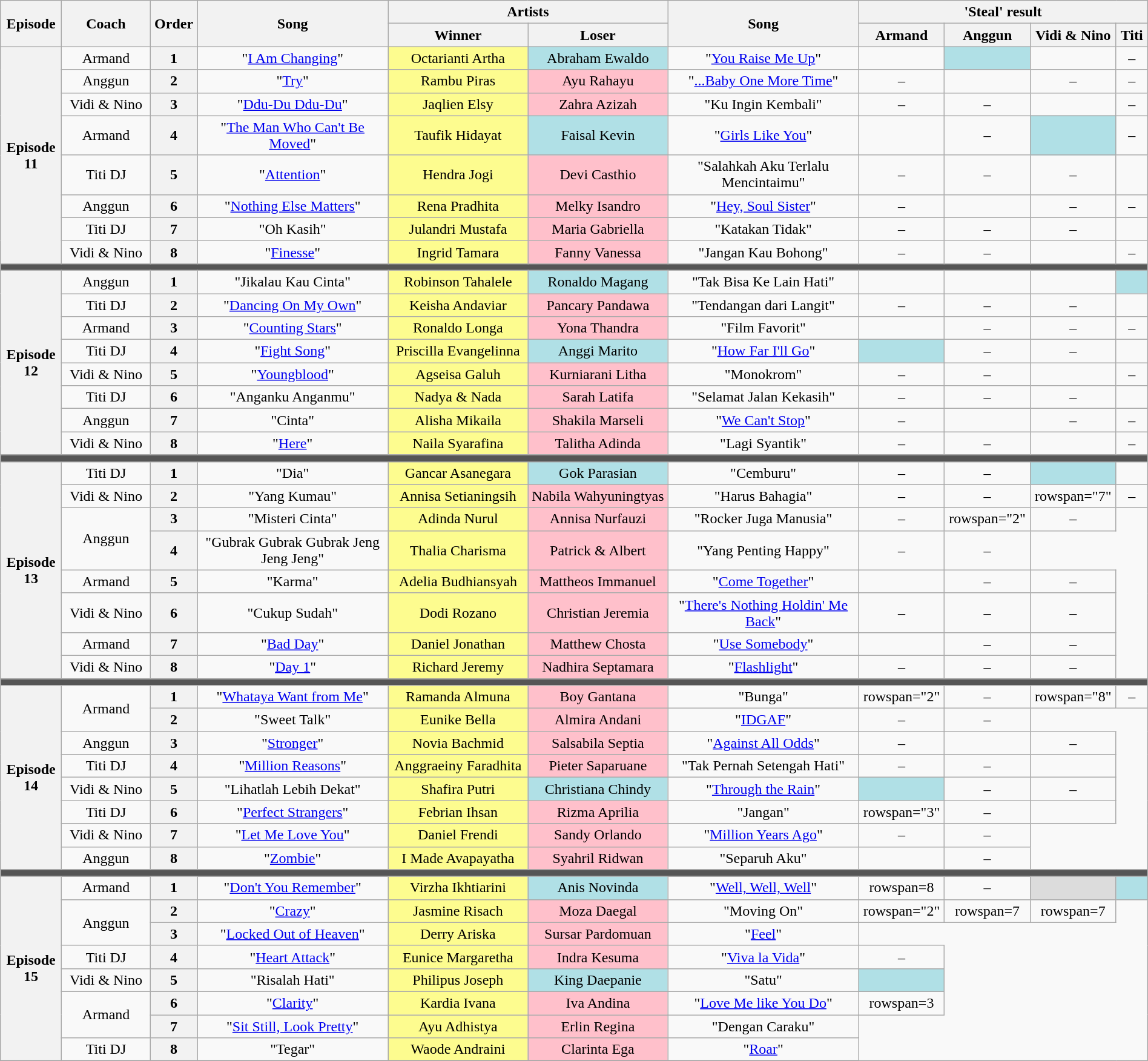<table class="wikitable" style="text-align: center; width:100%;">
<tr>
<th rowspan="2" style="width:4%;">Episode</th>
<th rowspan="2" style="width:07%;">Coach</th>
<th rowspan="2" style="width:01%;">Order</th>
<th rowspan="2" style="width:15%;">Song</th>
<th colspan="2" style="width:22%;">Artists</th>
<th rowspan="2" style="width:15%;">Song</th>
<th colspan="4" style="width:08%;">'Steal' result</th>
</tr>
<tr>
<th style="width:11%;">Winner</th>
<th style="width:11%;">Loser</th>
<th style="width:02%;">Armand</th>
<th style="width:02%;">Anggun</th>
<th style="width:02%;">Vidi & Nino</th>
<th style="width:02%;">Titi</th>
</tr>
<tr>
<th rowspan="8">Episode 11<br><small></small></th>
<td>Armand</td>
<th>1</th>
<td>"<a href='#'>I Am Changing</a>"</td>
<td style="background:#fdfc8f;">Octarianti Artha</td>
<td style="background:#B0E0E6;">Abraham Ewaldo</td>
<td>"<a href='#'>You Raise Me Up</a>"</td>
<td></td>
<td style="background:#B0E0E6;"><strong></strong></td>
<td><strong></strong></td>
<td>–</td>
</tr>
<tr>
<td>Anggun</td>
<th>2</th>
<td>"<a href='#'>Try</a>"</td>
<td style="background:#fdfc8f;">Rambu Piras</td>
<td style="background:pink;">Ayu Rahayu</td>
<td>"<a href='#'>...Baby One More Time</a>"</td>
<td>–</td>
<td></td>
<td>–</td>
<td>–</td>
</tr>
<tr>
<td>Vidi & Nino</td>
<th>3</th>
<td>"<a href='#'>Ddu-Du Ddu-Du</a>"</td>
<td style="background:#fdfc8f;">Jaqlien Elsy</td>
<td style="background:pink;">Zahra Azizah</td>
<td>"Ku Ingin Kembali"</td>
<td>–</td>
<td>–</td>
<td></td>
<td>–</td>
</tr>
<tr>
<td>Armand</td>
<th>4</th>
<td>"<a href='#'>The Man Who Can't Be Moved</a>"</td>
<td style="background:#fdfc8f;">Taufik Hidayat</td>
<td style="background:#B0E0E6;">Faisal Kevin</td>
<td>"<a href='#'>Girls Like You</a>"</td>
<td></td>
<td>–</td>
<td style="background:#B0E0E6;"><strong></strong></td>
<td>–</td>
</tr>
<tr>
<td>Titi DJ</td>
<th>5</th>
<td>"<a href='#'>Attention</a>"</td>
<td style="background:#fdfc8f;">Hendra Jogi</td>
<td style="background:pink;">Devi Casthio</td>
<td>"Salahkah Aku Terlalu Mencintaimu"</td>
<td>–</td>
<td>–</td>
<td>–</td>
<td></td>
</tr>
<tr>
<td>Anggun</td>
<th>6</th>
<td>"<a href='#'>Nothing Else Matters</a>"</td>
<td style="background:#fdfc8f;">Rena Pradhita</td>
<td style="background:pink;">Melky Isandro</td>
<td>"<a href='#'>Hey, Soul Sister</a>"</td>
<td>–</td>
<td></td>
<td>–</td>
<td>–</td>
</tr>
<tr>
<td>Titi DJ</td>
<th>7</th>
<td>"Oh Kasih"</td>
<td style="background:#fdfc8f;">Julandri Mustafa</td>
<td style="background:pink;">Maria Gabriella</td>
<td>"Katakan Tidak"</td>
<td>–</td>
<td>–</td>
<td>–</td>
<td></td>
</tr>
<tr>
<td>Vidi & Nino</td>
<th>8</th>
<td>"<a href='#'>Finesse</a>"</td>
<td style="background:#fdfc8f;">Ingrid Tamara</td>
<td style="background:pink;">Fanny Vanessa</td>
<td>"Jangan Kau Bohong"</td>
<td>–</td>
<td>–</td>
<td></td>
<td>–</td>
</tr>
<tr>
<td colspan="11" style="background:#555;"></td>
</tr>
<tr>
<th rowspan="8">Episode 12<br><small></small></th>
<td>Anggun</td>
<th>1</th>
<td>"Jikalau Kau Cinta"</td>
<td style="background:#fdfc8f;">Robinson Tahalele</td>
<td style="background:#B0E0E6;">Ronaldo Magang</td>
<td>"Tak Bisa Ke Lain Hati"</td>
<td><strong></strong></td>
<td></td>
<td><strong></strong></td>
<td style="background:#B0E0E6;"><strong></strong></td>
</tr>
<tr>
<td>Titi DJ</td>
<th>2</th>
<td>"<a href='#'>Dancing On My Own</a>"</td>
<td style="background:#fdfc8f;">Keisha Andaviar</td>
<td style="background:pink;">Pancary Pandawa</td>
<td>"Tendangan dari Langit"</td>
<td>–</td>
<td>–</td>
<td>–</td>
<td></td>
</tr>
<tr>
<td>Armand</td>
<th>3</th>
<td>"<a href='#'>Counting Stars</a>"</td>
<td style="background:#fdfc8f;">Ronaldo Longa</td>
<td style="background:pink;">Yona Thandra</td>
<td>"Film Favorit"</td>
<td></td>
<td>–</td>
<td>–</td>
<td>–</td>
</tr>
<tr>
<td>Titi DJ</td>
<th>4</th>
<td>"<a href='#'>Fight Song</a>"</td>
<td style="background:#fdfc8f;">Priscilla Evangelinna</td>
<td style="background:#B0E0E6;">Anggi Marito</td>
<td>"<a href='#'>How Far I'll Go</a>"</td>
<td style="background:#B0E0E6;"><strong></strong></td>
<td>–</td>
<td>–</td>
<td></td>
</tr>
<tr>
<td>Vidi & Nino</td>
<th>5</th>
<td>"<a href='#'>Youngblood</a>"</td>
<td style="background:#fdfc8f;">Agseisa Galuh</td>
<td style="background:pink;">Kurniarani Litha</td>
<td>"Monokrom"</td>
<td>–</td>
<td>–</td>
<td></td>
<td>–</td>
</tr>
<tr>
<td>Titi DJ</td>
<th>6</th>
<td>"Anganku Anganmu"</td>
<td style="background:#fdfc8f;">Nadya & Nada</td>
<td style="background:pink;">Sarah Latifa</td>
<td>"Selamat Jalan Kekasih"</td>
<td>–</td>
<td>–</td>
<td>–</td>
<td></td>
</tr>
<tr>
<td>Anggun</td>
<th>7</th>
<td>"Cinta"</td>
<td style="background:#fdfc8f;">Alisha Mikaila</td>
<td style="background:pink;">Shakila Marseli</td>
<td>"<a href='#'>We Can't Stop</a>"</td>
<td>–</td>
<td></td>
<td>–</td>
<td>–</td>
</tr>
<tr>
<td>Vidi & Nino</td>
<th>8</th>
<td>"<a href='#'>Here</a>"</td>
<td style="background:#fdfc8f;">Naila Syarafina</td>
<td style="background:pink;">Talitha Adinda</td>
<td>"Lagi Syantik"</td>
<td>–</td>
<td>–</td>
<td></td>
<td>–</td>
</tr>
<tr>
<td colspan="11" style="background:#555;"></td>
</tr>
<tr>
<th rowspan="8">Episode 13<br><small></small></th>
<td>Titi DJ</td>
<th>1</th>
<td>"Dia"</td>
<td style="background:#fdfc8f;">Gancar Asanegara</td>
<td style="background:#B0E0E6;">Gok Parasian</td>
<td>"Cemburu"</td>
<td>–</td>
<td>–</td>
<td style="background:#B0E0E6;"><strong></strong></td>
<td></td>
</tr>
<tr>
<td>Vidi & Nino</td>
<th>2</th>
<td>"Yang Kumau"</td>
<td style="background:#fdfc8f;">Annisa Setianingsih</td>
<td style="background:pink;">Nabila Wahyuningtyas</td>
<td>"Harus Bahagia"</td>
<td>–</td>
<td>–</td>
<td>rowspan="7" </td>
<td>–</td>
</tr>
<tr>
<td rowspan="2">Anggun</td>
<th>3</th>
<td>"Misteri Cinta"</td>
<td style="background:#fdfc8f;">Adinda Nurul</td>
<td style="background:pink;">Annisa Nurfauzi</td>
<td>"Rocker Juga Manusia"</td>
<td>–</td>
<td>rowspan="2" </td>
<td>–</td>
</tr>
<tr>
<th>4</th>
<td>"Gubrak Gubrak Gubrak Jeng Jeng Jeng"</td>
<td style="background:#fdfc8f;">Thalia Charisma</td>
<td style="background:pink;">Patrick & Albert</td>
<td>"Yang Penting Happy"</td>
<td>–</td>
<td>–</td>
</tr>
<tr>
<td>Armand</td>
<th>5</th>
<td>"Karma"</td>
<td style="background:#fdfc8f;">Adelia Budhiansyah</td>
<td style="background:pink;">Mattheos Immanuel</td>
<td>"<a href='#'>Come Together</a>"</td>
<td></td>
<td>–</td>
<td>–</td>
</tr>
<tr>
<td>Vidi & Nino</td>
<th>6</th>
<td>"Cukup Sudah"</td>
<td style="background:#fdfc8f;">Dodi Rozano</td>
<td style="background:pink;">Christian Jeremia</td>
<td>"<a href='#'>There's Nothing Holdin' Me Back</a>"</td>
<td>–</td>
<td>–</td>
<td>–</td>
</tr>
<tr>
<td>Armand</td>
<th>7</th>
<td>"<a href='#'>Bad Day</a>"</td>
<td style="background:#fdfc8f;">Daniel Jonathan</td>
<td style="background:pink;">Matthew Chosta</td>
<td>"<a href='#'>Use Somebody</a>"</td>
<td></td>
<td>–</td>
<td>–</td>
</tr>
<tr>
<td>Vidi & Nino</td>
<th>8</th>
<td>"<a href='#'>Day 1</a>"</td>
<td style="background:#fdfc8f;">Richard Jeremy</td>
<td style="background:pink;">Nadhira Septamara</td>
<td>"<a href='#'>Flashlight</a>"</td>
<td>–</td>
<td>–</td>
<td>–</td>
</tr>
<tr>
<td colspan="11" style="background:#555;"></td>
</tr>
<tr>
<th rowspan="8">Episode 14<br><small></small></th>
<td rowspan="2">Armand</td>
<th>1</th>
<td>"<a href='#'>Whataya Want from Me</a>"</td>
<td style="background:#fdfc8f;">Ramanda Almuna</td>
<td style="background:pink;">Boy Gantana</td>
<td>"Bunga"</td>
<td>rowspan="2" </td>
<td>–</td>
<td>rowspan="8" </td>
<td>–</td>
</tr>
<tr>
<th>2</th>
<td>"Sweet Talk"</td>
<td style="background:#fdfc8f;">Eunike Bella</td>
<td style="background:pink;">Almira Andani</td>
<td>"<a href='#'>IDGAF</a>"</td>
<td>–</td>
<td>–</td>
</tr>
<tr>
<td>Anggun</td>
<th>3</th>
<td>"<a href='#'>Stronger</a>"</td>
<td style="background:#fdfc8f;">Novia Bachmid</td>
<td style="background:pink;">Salsabila Septia</td>
<td>"<a href='#'>Against All Odds</a>"</td>
<td>–</td>
<td></td>
<td>–</td>
</tr>
<tr>
<td>Titi DJ</td>
<th>4</th>
<td>"<a href='#'>Million Reasons</a>"</td>
<td style="background:#fdfc8f;">Anggraeiny Faradhita</td>
<td style="background:pink;">Pieter Saparuane</td>
<td>"Tak Pernah Setengah Hati"</td>
<td>–</td>
<td>–</td>
<td></td>
</tr>
<tr>
<td>Vidi & Nino</td>
<th>5</th>
<td>"Lihatlah Lebih Dekat"</td>
<td style="background:#fdfc8f;">Shafira Putri</td>
<td style="background:#B0E0E6;">Christiana Chindy</td>
<td>"<a href='#'>Through the Rain</a>"</td>
<td style="background:#B0E0E6;"><strong></strong></td>
<td>–</td>
<td>–</td>
</tr>
<tr>
<td>Titi DJ</td>
<th>6</th>
<td>"<a href='#'>Perfect Strangers</a>"</td>
<td style="background:#fdfc8f;">Febrian Ihsan</td>
<td style="background:pink;">Rizma Aprilia</td>
<td>"Jangan"</td>
<td>rowspan="3" </td>
<td>–</td>
<td></td>
</tr>
<tr>
<td>Vidi & Nino</td>
<th>7</th>
<td>"<a href='#'>Let Me Love You</a>"</td>
<td style="background:#fdfc8f;">Daniel Frendi</td>
<td style="background:pink;">Sandy Orlando</td>
<td>"<a href='#'>Million Years Ago</a>"</td>
<td>–</td>
<td>–</td>
</tr>
<tr>
<td>Anggun</td>
<th>8</th>
<td>"<a href='#'>Zombie</a>"</td>
<td style="background:#fdfc8f;">I Made Avapayatha</td>
<td style="background:pink;">Syahril Ridwan</td>
<td>"Separuh Aku"</td>
<td></td>
<td>–</td>
</tr>
<tr>
<td colspan="11" style="background:#555;"></td>
</tr>
<tr>
<th rowspan="8">Episode 15<br><small></small></th>
<td>Armand</td>
<th>1</th>
<td>"<a href='#'>Don't You Remember</a>"</td>
<td style="background:#fdfc8f;">Virzha Ikhtiarini</td>
<td style="background:#B0E0E6;">Anis Novinda</td>
<td>"<a href='#'>Well, Well, Well</a>"</td>
<td>rowspan=8 </td>
<td>–</td>
<td style="background:#DCDCDC;"><strong></strong></td>
<td style="background:#B0E0E6;"><strong></strong></td>
</tr>
<tr>
<td rowspan=2>Anggun</td>
<th>2</th>
<td>"<a href='#'>Crazy</a>"</td>
<td style="background:#fdfc8f;">Jasmine Risach</td>
<td style="background:pink;">Moza Daegal</td>
<td>"Moving On"</td>
<td>rowspan="2" </td>
<td>rowspan=7 </td>
<td>rowspan=7 </td>
</tr>
<tr>
<th>3</th>
<td>"<a href='#'>Locked Out of Heaven</a>"</td>
<td style="background:#fdfc8f;">Derry Ariska</td>
<td style="background:pink;">Sursar Pardomuan</td>
<td>"<a href='#'>Feel</a>"</td>
</tr>
<tr>
<td>Titi DJ</td>
<th>4</th>
<td>"<a href='#'>Heart Attack</a>"</td>
<td style="background:#fdfc8f;">Eunice Margaretha</td>
<td style="background:pink;">Indra Kesuma</td>
<td>"<a href='#'>Viva la Vida</a>"</td>
<td>–</td>
</tr>
<tr>
<td>Vidi & Nino</td>
<th>5</th>
<td>"Risalah Hati"</td>
<td style="background:#fdfc8f;">Philipus Joseph</td>
<td style="background:#B0E0E6;">King Daepanie</td>
<td>"Satu"</td>
<td style="background:#B0E0E6;"><strong></strong></td>
</tr>
<tr>
<td rowspan=2>Armand</td>
<th>6</th>
<td>"<a href='#'>Clarity</a>"</td>
<td style="background:#fdfc8f;">Kardia Ivana</td>
<td style="background:pink;">Iva Andina</td>
<td>"<a href='#'>Love Me like You Do</a>"</td>
<td>rowspan=3 </td>
</tr>
<tr>
<th>7</th>
<td>"<a href='#'>Sit Still, Look Pretty</a>"</td>
<td style="background:#fdfc8f;">Ayu Adhistya</td>
<td style="background:pink;">Erlin Regina</td>
<td>"Dengan Caraku"</td>
</tr>
<tr>
<td>Titi DJ</td>
<th>8</th>
<td>"Tegar"</td>
<td style="background:#fdfc8f;">Waode Andraini</td>
<td style="background:pink;">Clarinta Ega</td>
<td>"<a href='#'>Roar</a>"</td>
</tr>
<tr>
</tr>
</table>
